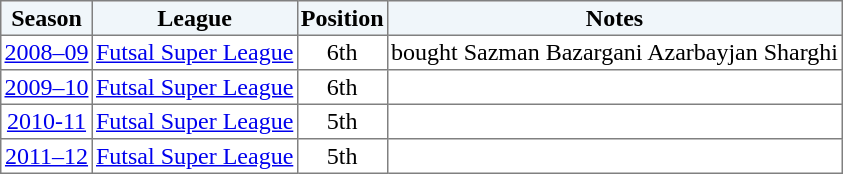<table border="1" cellpadding="2" style="border-collapse:collapse; text-align:center; font-size:normal;">
<tr style="background:#f0f6fa;">
<th>Season</th>
<th>League</th>
<th>Position</th>
<th>Notes</th>
</tr>
<tr>
<td><a href='#'>2008–09</a></td>
<td><a href='#'>Futsal Super League</a></td>
<td>6th</td>
<td>bought Sazman Bazargani Azarbayjan Sharghi</td>
</tr>
<tr>
<td><a href='#'>2009–10</a></td>
<td><a href='#'>Futsal Super League</a></td>
<td>6th</td>
<td></td>
</tr>
<tr>
<td><a href='#'>2010-11</a></td>
<td><a href='#'>Futsal Super League</a></td>
<td>5th</td>
<td></td>
</tr>
<tr>
<td><a href='#'>2011–12</a></td>
<td><a href='#'>Futsal Super League</a></td>
<td>5th</td>
<td></td>
</tr>
</table>
